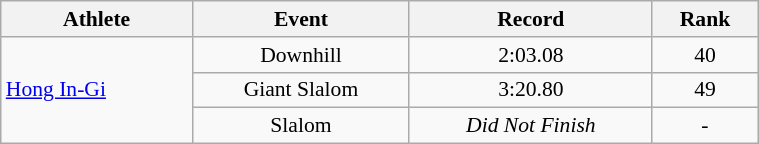<table class=wikitable style="font-size:90%; text-align:center; width:40%">
<tr>
<th>Athlete</th>
<th>Event</th>
<th>Record</th>
<th>Rank</th>
</tr>
<tr>
<td rowspan=3 align=left><a href='#'>Hong In-Gi</a></td>
<td>Downhill</td>
<td>2:03.08</td>
<td>40</td>
</tr>
<tr>
<td>Giant Slalom</td>
<td>3:20.80</td>
<td>49</td>
</tr>
<tr>
<td>Slalom</td>
<td><em>Did Not Finish</em></td>
<td>-</td>
</tr>
</table>
